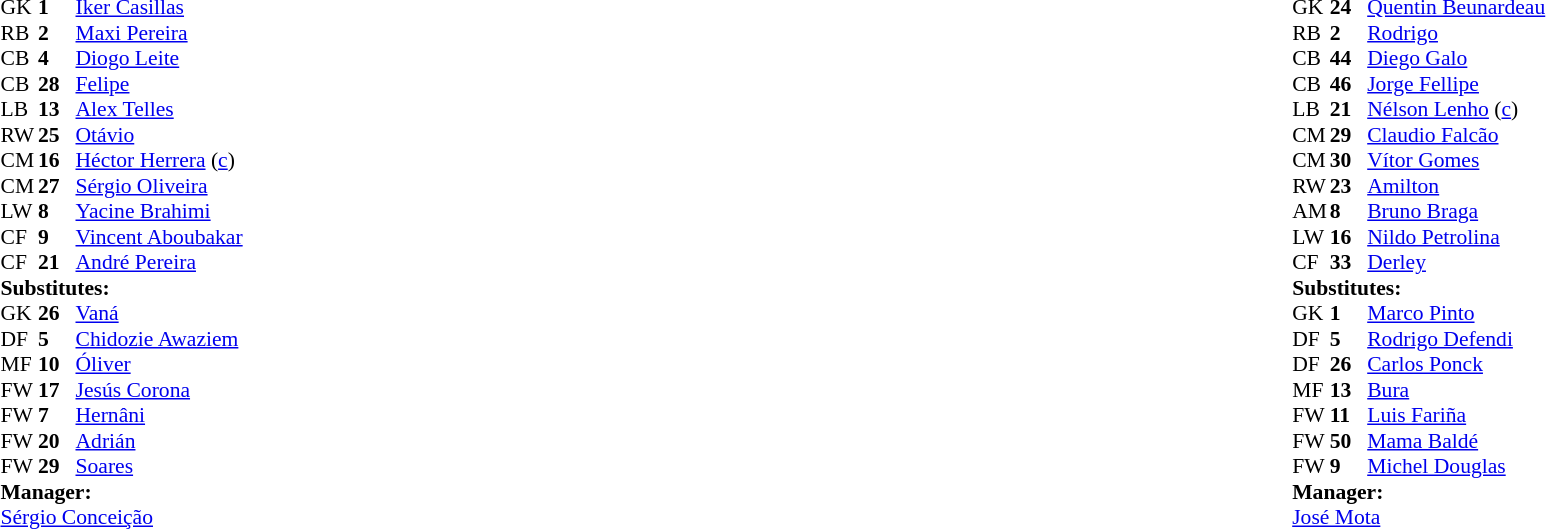<table width="100%">
<tr>
<td valign="top" width="50%"><br><table style="font-size: 90%" cellspacing="0" cellpadding="0">
<tr>
<td colspan=4></td>
</tr>
<tr>
<th width="25"></th>
<th width="25"></th>
</tr>
<tr>
<td>GK</td>
<td><strong>1</strong></td>
<td> <a href='#'>Iker Casillas</a></td>
</tr>
<tr>
<td>RB</td>
<td><strong>2</strong></td>
<td> <a href='#'>Maxi Pereira</a></td>
</tr>
<tr>
<td>CB</td>
<td><strong>4</strong></td>
<td> <a href='#'>Diogo Leite</a></td>
</tr>
<tr>
<td>CB</td>
<td><strong>28</strong></td>
<td> <a href='#'>Felipe</a></td>
</tr>
<tr>
<td>LB</td>
<td><strong>13</strong></td>
<td> <a href='#'>Alex Telles</a></td>
</tr>
<tr>
<td>RW</td>
<td><strong>25</strong></td>
<td> <a href='#'>Otávio</a></td>
</tr>
<tr>
<td>CM</td>
<td><strong>16</strong></td>
<td> <a href='#'>Héctor Herrera</a> (<a href='#'>c</a>)</td>
</tr>
<tr>
<td>CM</td>
<td><strong>27</strong></td>
<td> <a href='#'>Sérgio Oliveira</a></td>
<td></td>
</tr>
<tr>
<td>LW</td>
<td><strong>8</strong></td>
<td> <a href='#'>Yacine Brahimi</a></td>
<td></td>
</tr>
<tr>
<td>CF</td>
<td><strong>9</strong></td>
<td> <a href='#'>Vincent Aboubakar</a></td>
<td></td>
</tr>
<tr>
<td>CF</td>
<td><strong>21</strong></td>
<td> <a href='#'>André Pereira</a></td>
<td></td>
</tr>
<tr>
<td colspan=3><strong>Substitutes:</strong></td>
</tr>
<tr>
<td>GK</td>
<td><strong>26</strong></td>
<td> <a href='#'>Vaná</a></td>
</tr>
<tr>
<td>DF</td>
<td><strong>5</strong></td>
<td> <a href='#'>Chidozie Awaziem</a></td>
</tr>
<tr>
<td>MF</td>
<td><strong>10</strong></td>
<td> <a href='#'>Óliver</a></td>
<td></td>
</tr>
<tr>
<td>FW</td>
<td><strong>17</strong></td>
<td> <a href='#'>Jesús Corona</a></td>
<td> </td>
</tr>
<tr>
<td>FW</td>
<td><strong>7</strong></td>
<td> <a href='#'>Hernâni</a></td>
</tr>
<tr>
<td>FW</td>
<td><strong>20</strong></td>
<td> <a href='#'>Adrián</a></td>
</tr>
<tr>
<td>FW</td>
<td><strong>29</strong></td>
<td> <a href='#'>Soares</a></td>
<td></td>
</tr>
<tr>
<td colspan=3><strong>Manager:</strong></td>
</tr>
<tr>
<td colspan=3> <a href='#'>Sérgio Conceição</a></td>
</tr>
</table>
</td>
<td valign="top"></td>
<td valign="top" width="50%"><br><table style="font-size: 90%" cellspacing="0" cellpadding="0" align="center">
<tr>
<td colspan=4></td>
</tr>
<tr>
<th width=25></th>
<th width=25></th>
</tr>
<tr>
<td>GK</td>
<td><strong>24</strong></td>
<td> <a href='#'>Quentin Beunardeau</a></td>
</tr>
<tr>
<td>RB</td>
<td><strong>2</strong></td>
<td> <a href='#'>Rodrigo</a></td>
</tr>
<tr>
<td>CB</td>
<td><strong>44</strong></td>
<td> <a href='#'>Diego Galo</a></td>
</tr>
<tr>
<td>CB</td>
<td><strong>46</strong></td>
<td> <a href='#'>Jorge Fellipe</a></td>
</tr>
<tr>
<td>LB</td>
<td><strong>21</strong></td>
<td> <a href='#'>Nélson Lenho</a> (<a href='#'>c</a>)</td>
</tr>
<tr>
<td>CM</td>
<td><strong>29</strong></td>
<td> <a href='#'>Claudio Falcão</a></td>
<td></td>
</tr>
<tr>
<td>CM</td>
<td><strong>30</strong></td>
<td> <a href='#'>Vítor Gomes</a></td>
</tr>
<tr>
<td>RW</td>
<td><strong>23</strong></td>
<td> <a href='#'>Amilton</a></td>
<td></td>
</tr>
<tr>
<td>AM</td>
<td><strong>8</strong></td>
<td> <a href='#'>Bruno Braga</a></td>
<td></td>
</tr>
<tr>
<td>LW</td>
<td><strong>16</strong></td>
<td> <a href='#'>Nildo Petrolina</a></td>
<td> </td>
</tr>
<tr>
<td>CF</td>
<td><strong>33</strong></td>
<td> <a href='#'>Derley</a></td>
</tr>
<tr>
<td colspan=3><strong>Substitutes:</strong></td>
</tr>
<tr>
<td>GK</td>
<td><strong>1</strong></td>
<td> <a href='#'>Marco Pinto</a></td>
</tr>
<tr>
<td>DF</td>
<td><strong>5</strong></td>
<td> <a href='#'>Rodrigo Defendi</a></td>
</tr>
<tr>
<td>DF</td>
<td><strong>26</strong></td>
<td> <a href='#'>Carlos Ponck</a></td>
</tr>
<tr>
<td>MF</td>
<td><strong>13</strong></td>
<td> <a href='#'>Bura</a></td>
</tr>
<tr>
<td>FW</td>
<td><strong>11</strong></td>
<td> <a href='#'>Luis Fariña</a></td>
<td></td>
</tr>
<tr>
<td>FW</td>
<td><strong>50</strong></td>
<td> <a href='#'>Mama Baldé</a></td>
<td></td>
</tr>
<tr>
<td>FW</td>
<td><strong>9</strong></td>
<td> <a href='#'>Michel Douglas</a></td>
<td></td>
</tr>
<tr>
<td colspan=3><strong>Manager:</strong></td>
</tr>
<tr>
<td colspan=3> <a href='#'>José Mota</a></td>
</tr>
</table>
</td>
</tr>
</table>
